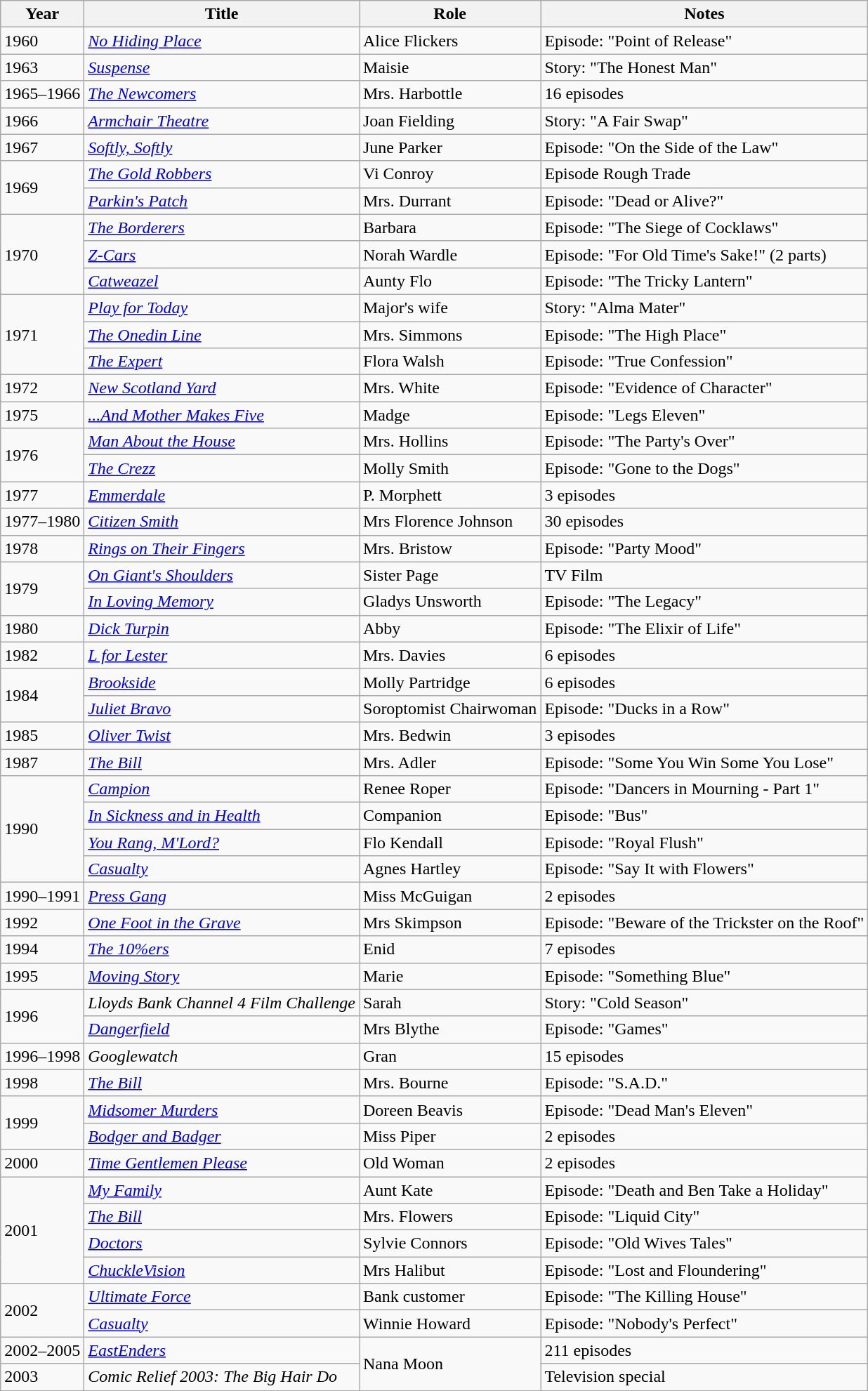<table class="wikitable sortable">
<tr>
<th>Year</th>
<th>Title</th>
<th>Role</th>
<th>Notes</th>
</tr>
<tr>
<td>1960</td>
<td><em><a href='#'>No Hiding Place</a></em></td>
<td>Alice Flickers</td>
<td>Episode: "Point of Release"</td>
</tr>
<tr>
<td>1963</td>
<td><em><a href='#'>Suspense</a></em></td>
<td>Maisie</td>
<td>Story: "The Honest Man"</td>
</tr>
<tr>
<td>1965–1966</td>
<td><em><a href='#'>The Newcomers</a></em></td>
<td>Mrs. Harbottle</td>
<td>16 episodes</td>
</tr>
<tr>
<td>1966</td>
<td><em><a href='#'>Armchair Theatre</a></em></td>
<td>Joan Fielding</td>
<td>Story: "A Fair Swap"</td>
</tr>
<tr>
<td>1967</td>
<td><em><a href='#'>Softly, Softly</a></em></td>
<td>June Parker</td>
<td>Episode: "On the Side of the Law"</td>
</tr>
<tr>
<td rowspan="2">1969</td>
<td><em><a href='#'>The Gold Robbers</a></em></td>
<td>Vi Conroy</td>
<td>Episode Rough Trade</td>
</tr>
<tr>
<td><em><a href='#'>Parkin's Patch</a></em></td>
<td>Mrs. Durrant</td>
<td>Episode: "Dead or Alive?"</td>
</tr>
<tr>
<td rowspan="3">1970</td>
<td><em><a href='#'>The Borderers</a></em></td>
<td>Barbara</td>
<td>Episode: "The Siege of Cocklaws"</td>
</tr>
<tr>
<td><em><a href='#'>Z-Cars</a></em></td>
<td>Norah Wardle</td>
<td>Episode: "For Old Time's Sake!" (2 parts)</td>
</tr>
<tr>
<td><em><a href='#'>Catweazel</a></em></td>
<td>Aunty Flo</td>
<td>Episode: "The Tricky Lantern"</td>
</tr>
<tr>
<td rowspan="3">1971</td>
<td><em><a href='#'>Play for Today</a></em></td>
<td>Major's wife</td>
<td>Story: "Alma Mater"</td>
</tr>
<tr>
<td><em><a href='#'>The Onedin Line</a></em></td>
<td>Mrs. Simmons</td>
<td>Episode: "The High Place"</td>
</tr>
<tr>
<td><em><a href='#'>The Expert</a></em></td>
<td>Flora Walsh</td>
<td>Episode: "True Confession"</td>
</tr>
<tr>
<td>1972</td>
<td><em><a href='#'>New Scotland Yard</a></em></td>
<td>Mrs. White</td>
<td>Episode: "Evidence of Character"</td>
</tr>
<tr>
<td>1975</td>
<td><em><a href='#'>...And Mother Makes Five</a></em></td>
<td>Madge</td>
<td>Episode: "Legs Eleven"</td>
</tr>
<tr>
<td rowspan="2">1976</td>
<td><em><a href='#'>Man About the House</a></em></td>
<td>Mrs. Hollins</td>
<td>Episode: "The Party's Over"</td>
</tr>
<tr>
<td><em><a href='#'>The Crezz</a></em></td>
<td>Molly Smith</td>
<td>Episode: "Gone to the Dogs"</td>
</tr>
<tr>
<td>1977</td>
<td><em><a href='#'>Emmerdale</a></em></td>
<td>P. Morphett</td>
<td>3 episodes</td>
</tr>
<tr>
<td>1977–1980</td>
<td><em><a href='#'>Citizen Smith</a></em></td>
<td>Mrs Florence Johnson</td>
<td>30 episodes</td>
</tr>
<tr>
<td>1978</td>
<td><em><a href='#'>Rings on Their Fingers</a></em></td>
<td>Mrs. Bristow</td>
<td>Episode: "Party Mood"</td>
</tr>
<tr>
<td rowspan="2">1979</td>
<td><em><a href='#'>On Giant's Shoulders</a></em></td>
<td>Sister Page</td>
<td>TV Film</td>
</tr>
<tr>
<td><em><a href='#'>In Loving Memory</a></em></td>
<td>Gladys Unsworth</td>
<td>Episode: "The Legacy"</td>
</tr>
<tr>
<td>1980</td>
<td><em><a href='#'>Dick Turpin</a></em></td>
<td>Abby</td>
<td>Episode: "The Elixir of Life"</td>
</tr>
<tr>
<td>1982</td>
<td><em><a href='#'>L for Lester</a></em></td>
<td>Mrs. Davies</td>
<td>6 episodes</td>
</tr>
<tr>
<td rowspan="2">1984</td>
<td><em><a href='#'>Brookside</a></em></td>
<td>Molly Partridge</td>
<td>6 episodes</td>
</tr>
<tr>
<td><em><a href='#'>Juliet Bravo</a></em></td>
<td>Soroptomist Chairwoman</td>
<td>Episode: "Ducks in a Row"</td>
</tr>
<tr>
<td>1985</td>
<td><a href='#'><em>Oliver Twist</em></a></td>
<td>Mrs. Bedwin</td>
<td>3 episodes</td>
</tr>
<tr>
<td>1987</td>
<td><em><a href='#'>The Bill</a></em></td>
<td>Mrs. Adler</td>
<td>Episode: "Some You Win Some You Lose"</td>
</tr>
<tr>
<td rowspan="4">1990</td>
<td><em><a href='#'>Campion</a></em></td>
<td>Renee Roper</td>
<td>Episode: "Dancers in Mourning - Part 1"</td>
</tr>
<tr>
<td><em><a href='#'>In Sickness and in Health</a></em></td>
<td>Companion</td>
<td>Episode: "Bus"</td>
</tr>
<tr>
<td><em><a href='#'>You Rang, M'Lord?</a></em></td>
<td>Flo Kendall</td>
<td>Episode: "Royal Flush"</td>
</tr>
<tr>
<td><em><a href='#'>Casualty</a></em></td>
<td>Agnes Hartley</td>
<td>Episode: "Say It with Flowers"</td>
</tr>
<tr>
<td>1990–1991</td>
<td><em><a href='#'>Press Gang</a></em></td>
<td>Miss McGuigan</td>
<td>2 episodes</td>
</tr>
<tr>
<td>1992</td>
<td><em><a href='#'>One Foot in the Grave</a></em></td>
<td>Mrs Skimpson</td>
<td>Episode: "Beware of the Trickster on the Roof"</td>
</tr>
<tr>
<td>1994</td>
<td><em><a href='#'>The 10%ers</a></em></td>
<td>Enid</td>
<td>7 episodes</td>
</tr>
<tr>
<td>1995</td>
<td><em><a href='#'>Moving Story</a></em></td>
<td>Marie</td>
<td>Episode: "Something Blue"</td>
</tr>
<tr>
<td rowspan="2">1996</td>
<td><em>Lloyds Bank Channel 4 Film Challenge</em></td>
<td>Sarah</td>
<td>Story: "Cold Season"</td>
</tr>
<tr>
<td><em><a href='#'>Dangerfield</a></em></td>
<td>Mrs Blythe</td>
<td>Episode: "Games"</td>
</tr>
<tr>
<td>1996–1998</td>
<td><em>Googlewatch</em></td>
<td>Gran</td>
<td>15 episodes</td>
</tr>
<tr>
<td>1998</td>
<td><em><a href='#'>The Bill</a></em></td>
<td>Mrs. Bourne</td>
<td>Episode: "S.A.D."</td>
</tr>
<tr>
<td rowspan="2">1999</td>
<td><em><a href='#'>Midsomer Murders</a></em></td>
<td>Doreen Beavis</td>
<td>Episode: "Dead Man's Eleven"</td>
</tr>
<tr>
<td><em><a href='#'>Bodger and Badger</a></em></td>
<td>Miss Piper</td>
<td>2 episodes</td>
</tr>
<tr>
<td>2000</td>
<td><em><a href='#'>Time Gentlemen Please</a></em></td>
<td>Old Woman</td>
<td>2 episodes</td>
</tr>
<tr>
<td rowspan="4">2001</td>
<td><em><a href='#'>My Family</a></em></td>
<td>Aunt Kate</td>
<td>Episode: "Death and Ben Take a Holiday"</td>
</tr>
<tr>
<td><em><a href='#'>The Bill</a></em></td>
<td>Mrs. Flowers</td>
<td>Episode: "Liquid City"</td>
</tr>
<tr>
<td><em><a href='#'>Doctors</a></em></td>
<td>Sylvie Connors</td>
<td>Episode: "Old Wives Tales"</td>
</tr>
<tr>
<td><em><a href='#'>ChuckleVision</a></em></td>
<td>Mrs Halibut</td>
<td>Episode: "Lost and Floundering"</td>
</tr>
<tr>
<td rowspan="2">2002</td>
<td><em><a href='#'>Ultimate Force</a></em></td>
<td>Bank customer</td>
<td>Episode: "The Killing House"</td>
</tr>
<tr>
<td><em><a href='#'>Casualty</a></em></td>
<td>Winnie Howard</td>
<td>Episode: "Nobody's Perfect"</td>
</tr>
<tr>
<td>2002–2005</td>
<td><em><a href='#'>EastEnders</a></em></td>
<td rowspan="2">Nana Moon</td>
<td>211 episodes</td>
</tr>
<tr>
<td>2003</td>
<td><em>Comic Relief 2003: The Big Hair Do</em></td>
<td>Television special</td>
</tr>
<tr>
</tr>
</table>
